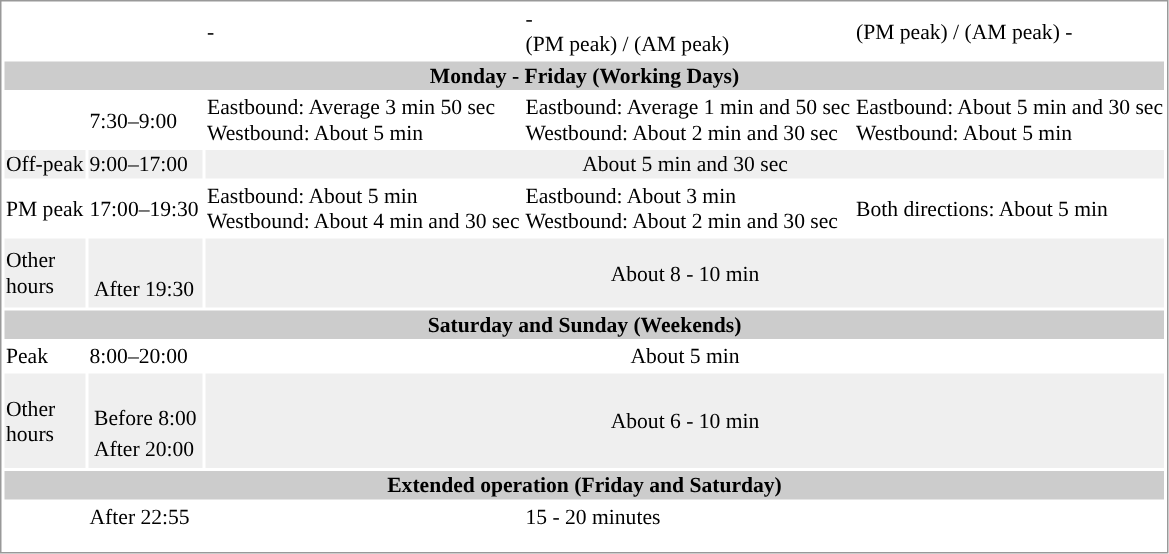<table border=0 style="border:1px solid #999;background-color:white;text-align:left;font-size:90%" class="mw-collapsible">
<tr>
<td colspan=2></td>
<td> - <br> </td>
<td> - <br>  (PM peak) /  (AM peak)</td>
<td> (PM peak) /  (AM peak) - <br> </td>
</tr>
<tr bgcolor=#cccccc>
<th colspan=5 align=center>Monday - Friday (Working Days)</th>
</tr>
<tr>
<td></td>
<td>7:30–9:00</td>
<td>Eastbound: Average 3 min  50 sec<br>Westbound: About 5 min</td>
<td>Eastbound: Average 1 min and 50 sec<br>Westbound: About 2 min and 30 sec</td>
<td>Eastbound: About 5 min and 30 sec <br>Westbound: About 5 min</td>
</tr>
<tr bgcolor=#EFEFEF>
<td>Off-peak</td>
<td>9:00–17:00</td>
<td colspan="3" align="center">About 5 min and 30 sec</td>
</tr>
<tr>
<td>PM peak</td>
<td>17:00–19:30</td>
<td>Eastbound: About 5 min <br>Westbound:   About 4 min and 30 sec</td>
<td>Eastbound: About 3 min<br>Westbound: About 2 min and 30 sec</td>
<td>Both directions: About 5 min</td>
</tr>
<tr bgcolor=#EFEFEF>
<td>Other<br> hours</td>
<td><br><table>
<tr>
<td></td>
</tr>
<tr>
<td>After 19:30</td>
</tr>
</table>
</td>
<td colspan="3" align="center">About 8 - 10 min</td>
</tr>
<tr bgcolor=#cccccc>
<th colspan=5 align=center>Saturday and Sunday (Weekends)</th>
</tr>
<tr>
<td>Peak</td>
<td>8:00–20:00</td>
<td colspan="3" align="center">About 5 min</td>
</tr>
<tr bgcolor=#EFEFEF>
<td>Other<br> hours</td>
<td><br><table>
<tr>
<td>Before 8:00</td>
</tr>
<tr>
<td>After 20:00</td>
</tr>
</table>
</td>
<td colspan="3" align="center">About 6 - 10 min</td>
</tr>
<tr bgcolor=#cccccc>
<th colspan=5 align=center>Extended operation (Friday and Saturday)</th>
</tr>
<tr>
<td></td>
<td>After 22:55</td>
<td></td>
<td>15 - 20 minutes</td>
</tr>
<tr style="background:#">
<td colspan = "5"></td>
</tr>
<tr>
<td colspan = "5"></td>
</tr>
<tr style="background:#">
<td colspan = "5"></onlyinclude></td>
</tr>
</table>
